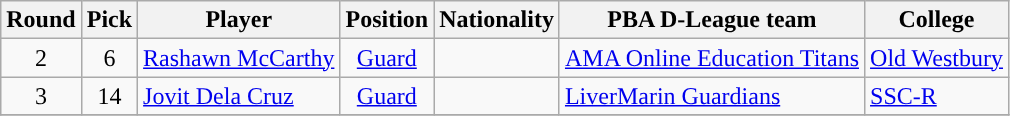<table class="wikitable sortable sortable">
<tr>
<th>Round</th>
<th>Pick</th>
<th>Player</th>
<th>Position</th>
<th>Nationality</th>
<th>PBA D-League team</th>
<th>College</th>
</tr>
<tr>
<td align=center>2</td>
<td align=center>6</td>
<td><a href='#'>Rashawn McCarthy</a></td>
<td align=center><a href='#'>Guard</a></td>
<td align=center></td>
<td><a href='#'>AMA Online Education Titans</a></td>
<td><a href='#'>Old Westbury</a></td>
</tr>
<tr>
<td align=center>3</td>
<td align=center>14</td>
<td><a href='#'>Jovit Dela Cruz</a></td>
<td align=center><a href='#'>Guard</a></td>
<td align=center></td>
<td><a href='#'>LiverMarin Guardians</a></td>
<td><a href='#'>SSC-R</a></td>
</tr>
<tr>
</tr>
</table>
